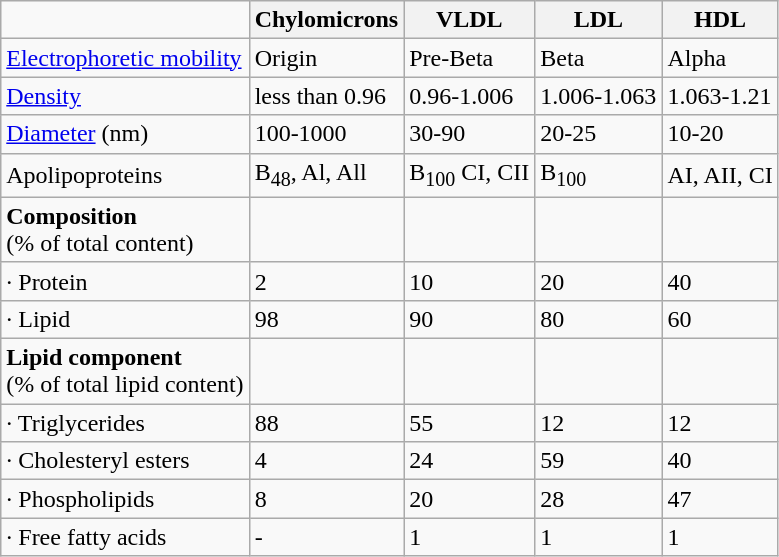<table class="wikitable">
<tr>
<td></td>
<th>Chylomicrons</th>
<th>VLDL</th>
<th>LDL</th>
<th>HDL</th>
</tr>
<tr>
<td><a href='#'>Electrophoretic mobility</a></td>
<td>Origin</td>
<td>Pre-Beta</td>
<td>Beta</td>
<td>Alpha</td>
</tr>
<tr>
<td><a href='#'>Density</a></td>
<td>less than 0.96</td>
<td>0.96-1.006</td>
<td>1.006-1.063</td>
<td>1.063-1.21</td>
</tr>
<tr>
<td><a href='#'>Diameter</a> (nm)</td>
<td>100-1000</td>
<td>30-90</td>
<td>20-25</td>
<td>10-20</td>
</tr>
<tr>
<td>Apolipoproteins</td>
<td>B<sub>48</sub>, Al, All</td>
<td>B<sub>100</sub> CI, CII</td>
<td>B<sub>100</sub></td>
<td>AI, AII, CI</td>
</tr>
<tr>
<td><strong>Composition</strong><br>(% of total content)</td>
<td></td>
<td></td>
<td></td>
<td></td>
</tr>
<tr>
<td>· Protein</td>
<td>2</td>
<td>10</td>
<td>20</td>
<td>40</td>
</tr>
<tr>
<td>· Lipid</td>
<td>98</td>
<td>90</td>
<td>80</td>
<td>60</td>
</tr>
<tr>
<td><strong>Lipid component</strong><br>(% of total lipid content)</td>
<td></td>
<td></td>
<td></td>
<td></td>
</tr>
<tr>
<td>· Triglycerides</td>
<td>88</td>
<td>55</td>
<td>12</td>
<td>12</td>
</tr>
<tr>
<td>· Cholesteryl esters</td>
<td>4</td>
<td>24</td>
<td>59</td>
<td>40</td>
</tr>
<tr>
<td>· Phospholipids</td>
<td>8</td>
<td>20</td>
<td>28</td>
<td>47</td>
</tr>
<tr>
<td>· Free fatty acids</td>
<td>-</td>
<td>1</td>
<td>1</td>
<td>1</td>
</tr>
</table>
